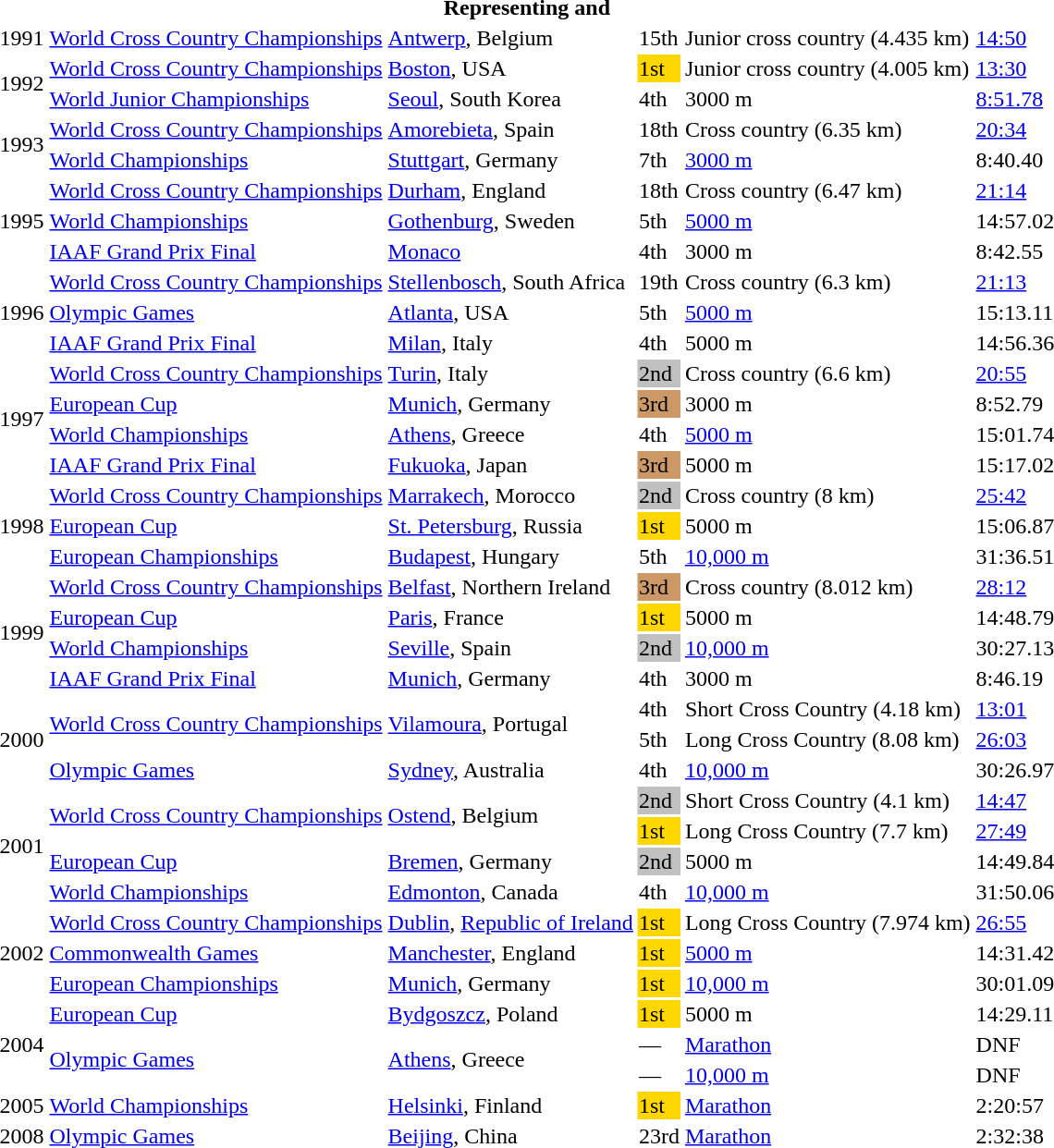<table>
<tr>
<th colspan="6">Representing  and </th>
</tr>
<tr>
<td>1991</td>
<td><a href='#'>World Cross Country Championships</a></td>
<td><a href='#'>Antwerp</a>, Belgium</td>
<td>15th</td>
<td>Junior cross country (4.435 km)</td>
<td><a href='#'>14:50</a></td>
</tr>
<tr>
<td rowspan=2>1992</td>
<td><a href='#'>World Cross Country Championships</a></td>
<td><a href='#'>Boston</a>, USA</td>
<td style="background:gold;">1st</td>
<td>Junior cross country (4.005 km)</td>
<td><a href='#'>13:30</a></td>
</tr>
<tr>
<td><a href='#'>World Junior Championships</a></td>
<td><a href='#'>Seoul</a>, South Korea</td>
<td>4th</td>
<td>3000 m</td>
<td><a href='#'>8:51.78</a></td>
</tr>
<tr>
<td rowspan=2>1993</td>
<td><a href='#'>World Cross Country Championships</a></td>
<td><a href='#'>Amorebieta</a>, Spain</td>
<td>18th</td>
<td>Cross country (6.35 km)</td>
<td><a href='#'>20:34</a></td>
</tr>
<tr>
<td><a href='#'>World Championships</a></td>
<td><a href='#'>Stuttgart</a>, Germany</td>
<td>7th</td>
<td><a href='#'>3000 m</a></td>
<td>8:40.40</td>
</tr>
<tr>
<td rowspan=3>1995</td>
<td><a href='#'>World Cross Country Championships</a></td>
<td><a href='#'>Durham</a>, England</td>
<td>18th</td>
<td>Cross country (6.47 km)</td>
<td><a href='#'>21:14</a></td>
</tr>
<tr>
<td><a href='#'>World Championships</a></td>
<td><a href='#'>Gothenburg</a>, Sweden</td>
<td>5th</td>
<td><a href='#'>5000 m</a></td>
<td>14:57.02</td>
</tr>
<tr>
<td><a href='#'>IAAF Grand Prix Final</a></td>
<td><a href='#'>Monaco</a></td>
<td>4th</td>
<td>3000 m</td>
<td>8:42.55</td>
</tr>
<tr>
<td rowspan=3>1996</td>
<td><a href='#'>World Cross Country Championships</a></td>
<td><a href='#'>Stellenbosch</a>, South Africa</td>
<td>19th</td>
<td>Cross country (6.3 km)</td>
<td><a href='#'>21:13</a></td>
</tr>
<tr>
<td><a href='#'>Olympic Games</a></td>
<td><a href='#'>Atlanta</a>, USA</td>
<td>5th</td>
<td><a href='#'>5000 m</a></td>
<td>15:13.11</td>
</tr>
<tr>
<td><a href='#'>IAAF Grand Prix Final</a></td>
<td><a href='#'>Milan</a>, Italy</td>
<td>4th</td>
<td>5000 m</td>
<td>14:56.36</td>
</tr>
<tr>
<td rowspan=4>1997</td>
<td><a href='#'>World Cross Country Championships</a></td>
<td><a href='#'>Turin</a>, Italy</td>
<td style="background:silver;">2nd</td>
<td>Cross country (6.6 km)</td>
<td><a href='#'>20:55</a></td>
</tr>
<tr>
<td><a href='#'>European Cup</a></td>
<td><a href='#'>Munich</a>, Germany</td>
<td style="background:#c96;">3rd</td>
<td>3000 m</td>
<td>8:52.79</td>
</tr>
<tr>
<td><a href='#'>World Championships</a></td>
<td><a href='#'>Athens</a>, Greece</td>
<td>4th</td>
<td><a href='#'>5000 m</a></td>
<td>15:01.74</td>
</tr>
<tr>
<td><a href='#'>IAAF Grand Prix Final</a></td>
<td><a href='#'>Fukuoka</a>, Japan</td>
<td style="background:#c96;">3rd</td>
<td>5000 m</td>
<td>15:17.02</td>
</tr>
<tr>
<td rowspan=3>1998</td>
<td><a href='#'>World Cross Country Championships</a></td>
<td><a href='#'>Marrakech</a>, Morocco</td>
<td style="background:silver;">2nd</td>
<td>Cross country (8 km)</td>
<td><a href='#'>25:42</a></td>
</tr>
<tr>
<td><a href='#'>European Cup</a></td>
<td><a href='#'>St. Petersburg</a>, Russia</td>
<td style="background:gold;">1st</td>
<td>5000 m</td>
<td>15:06.87</td>
</tr>
<tr>
<td><a href='#'>European Championships</a></td>
<td><a href='#'>Budapest</a>, Hungary</td>
<td>5th</td>
<td><a href='#'>10,000 m</a></td>
<td>31:36.51</td>
</tr>
<tr>
<td rowspan=4>1999</td>
<td><a href='#'>World Cross Country Championships</a></td>
<td><a href='#'>Belfast</a>, Northern Ireland</td>
<td style="background:#c96;">3rd</td>
<td>Cross country (8.012 km)</td>
<td><a href='#'>28:12</a></td>
</tr>
<tr>
<td><a href='#'>European Cup</a></td>
<td><a href='#'>Paris</a>, France</td>
<td style="background:gold;">1st</td>
<td>5000 m</td>
<td>14:48.79</td>
</tr>
<tr>
<td><a href='#'>World Championships</a></td>
<td><a href='#'>Seville</a>, Spain</td>
<td style="background:silver;">2nd</td>
<td><a href='#'>10,000 m</a></td>
<td>30:27.13</td>
</tr>
<tr>
<td><a href='#'>IAAF Grand Prix Final</a></td>
<td><a href='#'>Munich</a>, Germany</td>
<td>4th</td>
<td>3000 m</td>
<td>8:46.19</td>
</tr>
<tr>
<td rowspan=3>2000</td>
<td rowspan=2><a href='#'>World Cross Country Championships</a></td>
<td rowspan=2><a href='#'>Vilamoura</a>, Portugal</td>
<td>4th</td>
<td>Short Cross Country (4.18 km)</td>
<td><a href='#'>13:01</a></td>
</tr>
<tr>
<td>5th</td>
<td>Long Cross Country (8.08 km)</td>
<td><a href='#'>26:03</a></td>
</tr>
<tr>
<td><a href='#'>Olympic Games</a></td>
<td><a href='#'>Sydney</a>, Australia</td>
<td>4th</td>
<td><a href='#'>10,000 m</a></td>
<td>30:26.97</td>
</tr>
<tr>
<td rowspan=4>2001</td>
<td rowspan=2><a href='#'>World Cross Country Championships</a></td>
<td rowspan=2><a href='#'>Ostend</a>, Belgium</td>
<td style="background:silver;">2nd</td>
<td>Short Cross Country (4.1 km)</td>
<td><a href='#'>14:47</a></td>
</tr>
<tr>
<td style="background:gold;">1st</td>
<td>Long Cross Country (7.7 km)</td>
<td><a href='#'>27:49</a></td>
</tr>
<tr>
<td><a href='#'>European Cup</a></td>
<td><a href='#'>Bremen</a>, Germany</td>
<td style="background:silver;">2nd</td>
<td>5000 m</td>
<td>14:49.84</td>
</tr>
<tr>
<td><a href='#'>World Championships</a></td>
<td><a href='#'>Edmonton</a>, Canada</td>
<td>4th</td>
<td><a href='#'>10,000 m</a></td>
<td>31:50.06</td>
</tr>
<tr>
<td rowspan=3>2002</td>
<td><a href='#'>World Cross Country Championships</a></td>
<td><a href='#'>Dublin</a>, <a href='#'>Republic of Ireland</a></td>
<td style="background:gold;">1st</td>
<td>Long Cross Country (7.974 km)</td>
<td><a href='#'>26:55</a></td>
</tr>
<tr>
<td><a href='#'>Commonwealth Games</a></td>
<td><a href='#'>Manchester</a>, England</td>
<td style="background:gold;">1st</td>
<td><a href='#'>5000 m</a></td>
<td>14:31.42</td>
</tr>
<tr>
<td><a href='#'>European Championships</a></td>
<td><a href='#'>Munich</a>, Germany</td>
<td style="background:gold;">1st</td>
<td><a href='#'>10,000 m</a></td>
<td>30:01.09</td>
</tr>
<tr>
<td rowspan=3>2004</td>
<td><a href='#'>European Cup</a></td>
<td><a href='#'>Bydgoszcz</a>, Poland</td>
<td style="background:gold;">1st</td>
<td>5000 m</td>
<td>14:29.11</td>
</tr>
<tr>
<td rowspan=2><a href='#'>Olympic Games</a></td>
<td rowspan=2><a href='#'>Athens</a>, Greece</td>
<td>—</td>
<td><a href='#'>Marathon</a></td>
<td>DNF</td>
</tr>
<tr>
<td>—</td>
<td><a href='#'>10,000 m</a></td>
<td>DNF</td>
</tr>
<tr>
<td>2005</td>
<td><a href='#'>World Championships</a></td>
<td><a href='#'>Helsinki</a>, Finland</td>
<td style="background:gold;">1st</td>
<td><a href='#'>Marathon</a></td>
<td>2:20:57</td>
</tr>
<tr>
<td>2008</td>
<td><a href='#'>Olympic Games</a></td>
<td><a href='#'>Beijing</a>, China</td>
<td>23rd</td>
<td><a href='#'>Marathon</a></td>
<td>2:32:38</td>
</tr>
</table>
